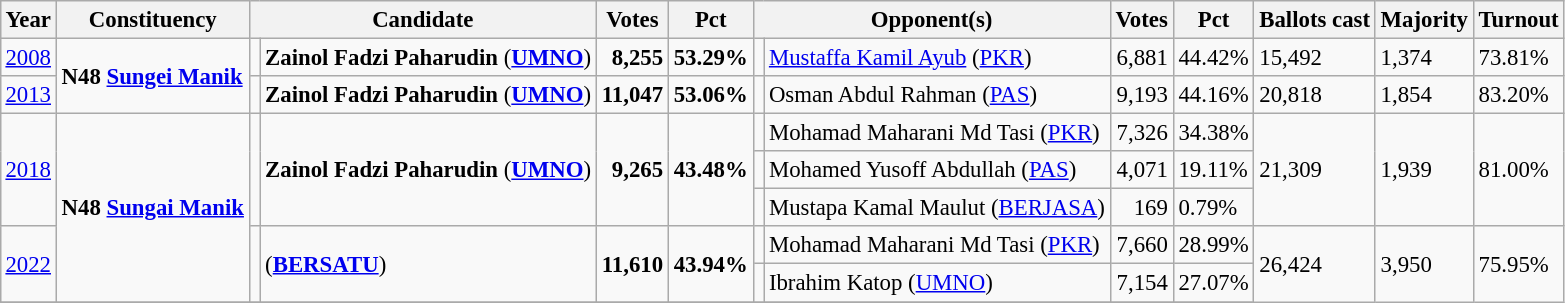<table class="wikitable" style="margin:0.5em ; font-size:95%">
<tr>
<th>Year</th>
<th>Constituency</th>
<th colspan=2>Candidate</th>
<th>Votes</th>
<th>Pct</th>
<th colspan=2>Opponent(s)</th>
<th>Votes</th>
<th>Pct</th>
<th>Ballots cast</th>
<th>Majority</th>
<th>Turnout</th>
</tr>
<tr>
<td><a href='#'>2008</a></td>
<td rowspan=2><strong>N48 <a href='#'>Sungei Manik</a></strong></td>
<td></td>
<td><strong>Zainol Fadzi Paharudin</strong> (<a href='#'><strong>UMNO</strong></a>)</td>
<td align="right"><strong>8,255</strong></td>
<td><strong>53.29%</strong></td>
<td></td>
<td><a href='#'>Mustaffa Kamil Ayub</a> (<a href='#'>PKR</a>)</td>
<td align="right">6,881</td>
<td>44.42%</td>
<td>15,492</td>
<td>1,374</td>
<td>73.81%</td>
</tr>
<tr>
<td><a href='#'>2013</a></td>
<td></td>
<td><strong>Zainol Fadzi Paharudin</strong> (<a href='#'><strong>UMNO</strong></a>)</td>
<td align="right"><strong>11,047</strong></td>
<td><strong>53.06%</strong></td>
<td></td>
<td>Osman Abdul Rahman (<a href='#'>PAS</a>)</td>
<td align="right">9,193</td>
<td>44.16%</td>
<td>20,818</td>
<td>1,854</td>
<td>83.20%</td>
</tr>
<tr>
<td rowspan=3><a href='#'>2018</a></td>
<td rowspan=5><strong>N48 <a href='#'>Sungai Manik</a></strong></td>
<td rowspan=3 ></td>
<td rowspan=3><strong>Zainol Fadzi Paharudin</strong> (<a href='#'><strong>UMNO</strong></a>)</td>
<td rowspan=3 align="right"><strong>9,265</strong></td>
<td rowspan=3><strong>43.48%</strong></td>
<td></td>
<td>Mohamad Maharani Md Tasi (<a href='#'>PKR</a>)</td>
<td align="right">7,326</td>
<td>34.38%</td>
<td rowspan=3>21,309</td>
<td rowspan=3>1,939</td>
<td rowspan=3>81.00%</td>
</tr>
<tr>
<td></td>
<td>Mohamed Yusoff Abdullah (<a href='#'>PAS</a>)</td>
<td align="right">4,071</td>
<td>19.11%</td>
</tr>
<tr>
<td></td>
<td>Mustapa Kamal Maulut  (<a href='#'>BERJASA</a>)</td>
<td align="right">169</td>
<td>0.79%</td>
</tr>
<tr>
<td rowspan=2><a href='#'>2022</a></td>
<td rowspan=2 bgcolor=></td>
<td rowspan=2> (<a href='#'><strong>BERSATU</strong></a>)</td>
<td rowspan=2 align="right"><strong>11,610</strong></td>
<td rowspan=2><strong>43.94%</strong></td>
<td></td>
<td>Mohamad Maharani Md Tasi (<a href='#'>PKR</a>)</td>
<td align="right">7,660</td>
<td>28.99%</td>
<td rowspan=3>26,424</td>
<td rowspan=3>3,950</td>
<td rowspan=3>75.95%</td>
</tr>
<tr>
<td></td>
<td>Ibrahim Katop (<a href='#'>UMNO</a>)</td>
<td align="right">7,154</td>
<td>27.07%</td>
</tr>
<tr>
</tr>
</table>
